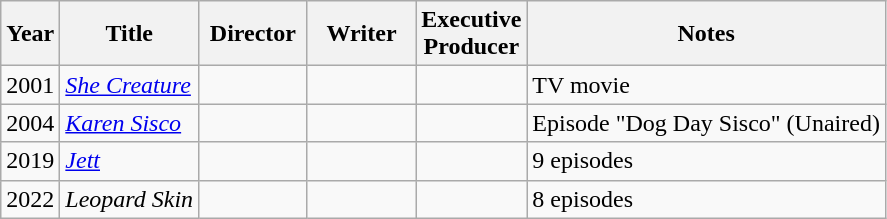<table class="wikitable">
<tr>
<th>Year</th>
<th>Title</th>
<th width=65>Director</th>
<th width=65>Writer</th>
<th width=65>Executive<br>Producer</th>
<th>Notes</th>
</tr>
<tr>
<td>2001</td>
<td><em><a href='#'>She Creature</a></em></td>
<td></td>
<td></td>
<td></td>
<td>TV movie</td>
</tr>
<tr>
<td>2004</td>
<td><em><a href='#'>Karen Sisco</a></em></td>
<td></td>
<td></td>
<td></td>
<td>Episode "Dog Day Sisco" (Unaired)</td>
</tr>
<tr>
<td>2019</td>
<td><em><a href='#'>Jett</a></em></td>
<td></td>
<td></td>
<td></td>
<td>9 episodes</td>
</tr>
<tr>
<td>2022</td>
<td><em>Leopard Skin</em></td>
<td></td>
<td></td>
<td></td>
<td>8 episodes</td>
</tr>
</table>
